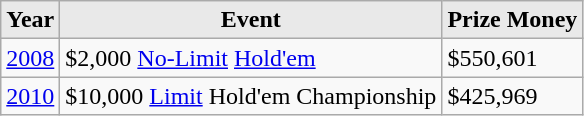<table class="wikitable">
<tr>
<th style="background: #E9E9E9;">Year</th>
<th style="background: #E9E9E9;">Event</th>
<th style="background: #E9E9E9;">Prize Money</th>
</tr>
<tr>
<td><a href='#'>2008</a></td>
<td>$2,000 <a href='#'>No-Limit</a> <a href='#'>Hold'em</a></td>
<td>$550,601</td>
</tr>
<tr>
<td><a href='#'>2010</a></td>
<td>$10,000 <a href='#'>Limit</a> Hold'em Championship</td>
<td>$425,969</td>
</tr>
</table>
